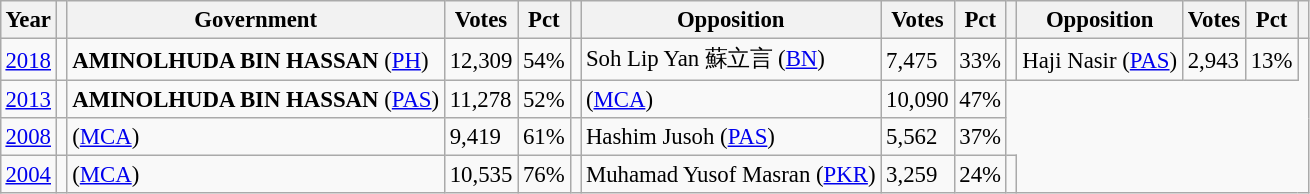<table class="wikitable" style="margin:0.5em ; font-size:95%">
<tr>
<th>Year</th>
<th></th>
<th>Government</th>
<th>Votes</th>
<th>Pct</th>
<th></th>
<th>Opposition</th>
<th>Votes</th>
<th>Pct</th>
<th></th>
<th>Opposition</th>
<th>Votes</th>
<th>Pct</th>
<th></th>
</tr>
<tr>
<td><a href='#'>2018</a></td>
<td></td>
<td><strong>AMINOLHUDA BIN HASSAN</strong> (<a href='#'>PH</a>)</td>
<td>12,309</td>
<td>54%</td>
<td></td>
<td>Soh Lip Yan 蘇立言 (<a href='#'>BN</a>)</td>
<td>7,475</td>
<td>33%</td>
<td></td>
<td>Haji Nasir (<a href='#'>PAS</a>)</td>
<td>2,943</td>
<td>13%</td>
</tr>
<tr>
<td><a href='#'>2013</a></td>
<td></td>
<td><strong>AMINOLHUDA BIN HASSAN</strong> (<a href='#'>PAS</a>)</td>
<td>11,278</td>
<td>52%</td>
<td></td>
<td> (<a href='#'>MCA</a>)</td>
<td>10,090</td>
<td>47%</td>
</tr>
<tr>
<td><a href='#'>2008</a></td>
<td></td>
<td> (<a href='#'>MCA</a>)</td>
<td>9,419</td>
<td>61%</td>
<td></td>
<td>Hashim Jusoh (<a href='#'>PAS</a>)</td>
<td>5,562</td>
<td>37%</td>
</tr>
<tr>
<td><a href='#'>2004</a></td>
<td></td>
<td> (<a href='#'>MCA</a>)</td>
<td>10,535</td>
<td>76%</td>
<td></td>
<td>Muhamad Yusof Masran (<a href='#'>PKR</a>)</td>
<td>3,259</td>
<td>24%</td>
<td></td>
</tr>
</table>
